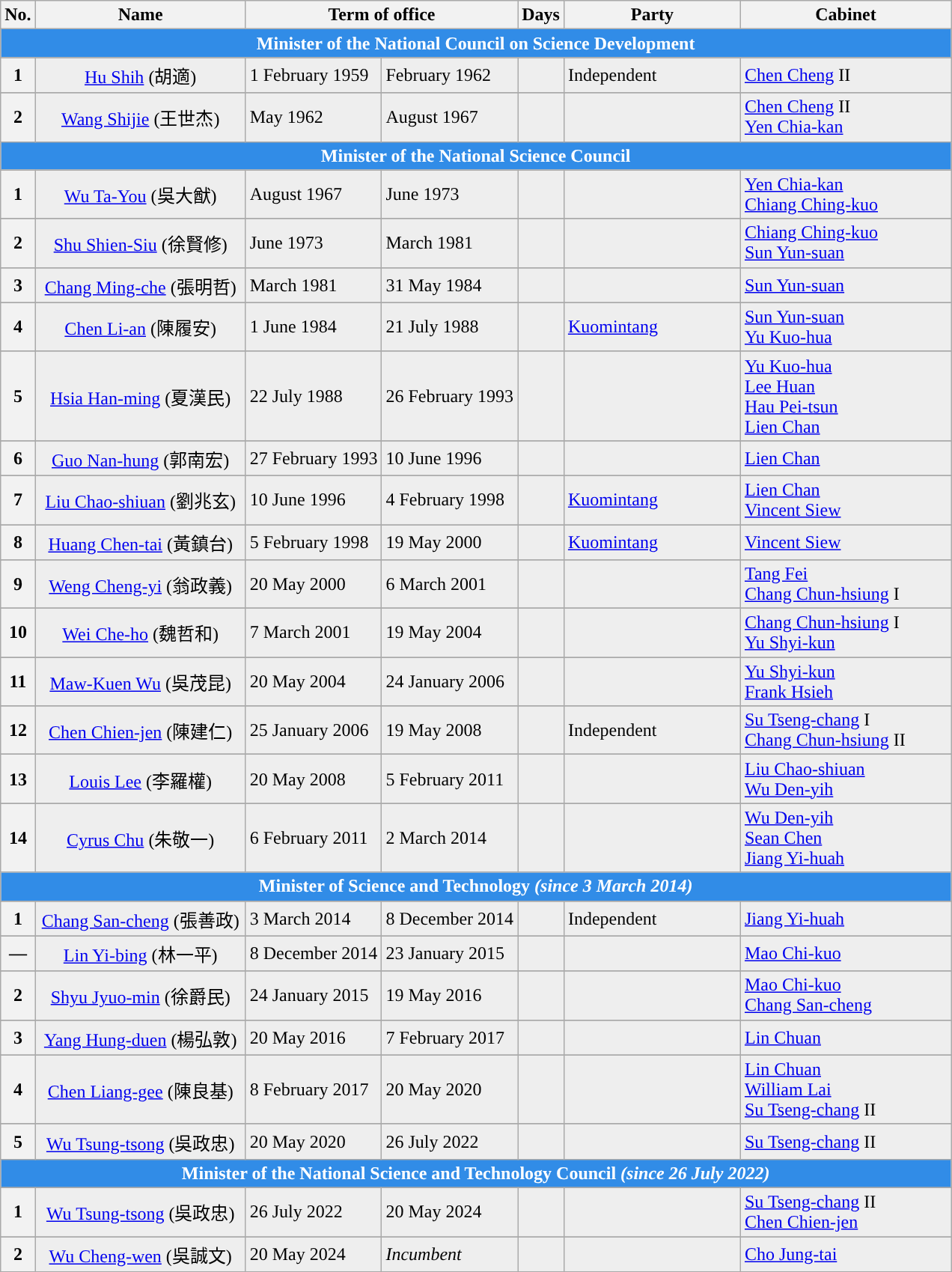<table class="wikitable">
<tr ->
<th>No.</th>
<th width="180">Name</th>
<th colspan=2 width="180">Term of office</th>
<th>Days</th>
<th width="150">Party</th>
<th width="180">Cabinet</th>
</tr>
<tr ->
<th colspan=7 style="background:#318CE7; color:white;">Minister of the National Council on Science Development</th>
</tr>
<tr ->
</tr>
<tr - bgcolor=#EEEEEE>
<th style="background:">1</th>
<td align=center><a href='#'>Hu Shih</a> (胡適)</td>
<td>1 February 1959</td>
<td>February 1962</td>
<td></td>
<td>Independent</td>
<td><a href='#'>Chen Cheng</a> II</td>
</tr>
<tr ->
</tr>
<tr - bgcolor=#EEEEEE>
<th style="background:">2</th>
<td align=center><a href='#'>Wang Shijie</a> (王世杰)</td>
<td>May 1962</td>
<td>August 1967</td>
<td></td>
<td></td>
<td><a href='#'>Chen Cheng</a> II<br><a href='#'>Yen Chia-kan</a></td>
</tr>
<tr ->
<th colspan=7 style="background:#318CE7; color:white;">Minister of the National Science Council</th>
</tr>
<tr ->
</tr>
<tr - bgcolor=#EEEEEE>
<th style="background:">1</th>
<td align=center><a href='#'>Wu Ta-You</a> (吳大猷)</td>
<td>August 1967</td>
<td>June 1973</td>
<td></td>
<td></td>
<td><a href='#'>Yen Chia-kan</a><br><a href='#'>Chiang Ching-kuo</a></td>
</tr>
<tr ->
</tr>
<tr - bgcolor=#EEEEEE>
<th style="background:">2</th>
<td align=center><a href='#'>Shu Shien-Siu</a> (徐賢修)</td>
<td>June 1973</td>
<td>March 1981</td>
<td></td>
<td></td>
<td><a href='#'>Chiang Ching-kuo</a><br><a href='#'>Sun Yun-suan</a></td>
</tr>
<tr ->
</tr>
<tr - bgcolor=#EEEEEE>
<th style="background:">3</th>
<td align=center><a href='#'>Chang Ming-che</a> (張明哲)</td>
<td>March 1981</td>
<td>31 May 1984</td>
<td></td>
<td></td>
<td><a href='#'>Sun Yun-suan</a></td>
</tr>
<tr ->
</tr>
<tr - bgcolor=#EEEEEE>
<th style="background:">4</th>
<td align=center><a href='#'>Chen Li-an</a> (陳履安)</td>
<td>1 June 1984</td>
<td>21 July 1988</td>
<td></td>
<td><a href='#'>Kuomintang</a></td>
<td><a href='#'>Sun Yun-suan</a><br><a href='#'>Yu Kuo-hua</a></td>
</tr>
<tr ->
</tr>
<tr - bgcolor=#EEEEEE>
<th style="background:">5</th>
<td align=center><a href='#'>Hsia Han-ming</a> (夏漢民)</td>
<td>22 July 1988</td>
<td>26 February 1993</td>
<td></td>
<td></td>
<td><a href='#'>Yu Kuo-hua</a><br><a href='#'>Lee Huan</a><br><a href='#'>Hau Pei-tsun</a><br><a href='#'>Lien Chan</a></td>
</tr>
<tr ->
</tr>
<tr - bgcolor=#EEEEEE>
<th style="background:">6</th>
<td align=center><a href='#'>Guo Nan-hung</a> (郭南宏)</td>
<td>27 February 1993</td>
<td>10 June 1996</td>
<td></td>
<td></td>
<td><a href='#'>Lien Chan</a></td>
</tr>
<tr ->
</tr>
<tr - bgcolor=#EEEEEE>
<th style="background:">7</th>
<td align=center><a href='#'>Liu Chao-shiuan</a> (劉兆玄)</td>
<td>10 June 1996</td>
<td>4 February 1998</td>
<td></td>
<td><a href='#'>Kuomintang</a></td>
<td><a href='#'>Lien Chan</a><br><a href='#'>Vincent Siew</a></td>
</tr>
<tr ->
</tr>
<tr - bgcolor=#EEEEEE>
<th style="background:">8</th>
<td align=center><a href='#'>Huang Chen-tai</a> (黃鎮台)</td>
<td>5 February 1998</td>
<td>19 May 2000</td>
<td></td>
<td><a href='#'>Kuomintang</a></td>
<td><a href='#'>Vincent Siew</a></td>
</tr>
<tr ->
</tr>
<tr - bgcolor=#EEEEEE>
<th style="background:">9</th>
<td align=center><a href='#'>Weng Cheng-yi</a> (翁政義)</td>
<td>20 May 2000</td>
<td>6 March 2001</td>
<td></td>
<td></td>
<td><a href='#'>Tang Fei</a><br><a href='#'>Chang Chun-hsiung</a> I</td>
</tr>
<tr ->
</tr>
<tr - bgcolor=#EEEEEE>
<th style="background:">10</th>
<td align=center><a href='#'>Wei Che-ho</a> (魏哲和)</td>
<td>7 March 2001</td>
<td>19 May 2004</td>
<td></td>
<td></td>
<td><a href='#'>Chang Chun-hsiung</a> I<br><a href='#'>Yu Shyi-kun</a></td>
</tr>
<tr ->
</tr>
<tr - bgcolor=#EEEEEE>
<th style="background:">11</th>
<td align=center><a href='#'>Maw-Kuen Wu</a> (吳茂昆)</td>
<td>20 May 2004</td>
<td>24 January 2006</td>
<td></td>
<td></td>
<td><a href='#'>Yu Shyi-kun</a><br><a href='#'>Frank Hsieh</a></td>
</tr>
<tr ->
</tr>
<tr - bgcolor=#EEEEEE>
<th style="background:">12</th>
<td align=center><a href='#'>Chen Chien-jen</a> (陳建仁)</td>
<td>25 January 2006</td>
<td>19 May 2008</td>
<td></td>
<td>Independent</td>
<td><a href='#'>Su Tseng-chang</a> I<br><a href='#'>Chang Chun-hsiung</a> II</td>
</tr>
<tr ->
</tr>
<tr - bgcolor=#EEEEEE>
<th style="background:">13</th>
<td align=center><a href='#'>Louis Lee</a> (李羅權)</td>
<td>20 May 2008</td>
<td>5 February 2011</td>
<td></td>
<td></td>
<td><a href='#'>Liu Chao-shiuan</a><br><a href='#'>Wu Den-yih</a></td>
</tr>
<tr ->
</tr>
<tr - bgcolor=#EEEEEE>
<th style="background:">14</th>
<td align=center><a href='#'>Cyrus Chu</a> (朱敬一)</td>
<td>6 February 2011</td>
<td>2 March 2014</td>
<td></td>
<td></td>
<td><a href='#'>Wu Den-yih</a><br><a href='#'>Sean Chen</a><br><a href='#'>Jiang Yi-huah</a></td>
</tr>
<tr ->
<th colspan=7 style="background:#318CE7; color:white;">Minister of Science and Technology <em>(since 3 March 2014)</em></th>
</tr>
<tr ->
</tr>
<tr - bgcolor=#EEEEEE>
<th style="background:">1</th>
<td align=center><a href='#'>Chang San-cheng</a> (張善政)</td>
<td>3 March 2014</td>
<td>8 December 2014</td>
<td></td>
<td>Independent</td>
<td><a href='#'>Jiang Yi-huah</a></td>
</tr>
<tr ->
</tr>
<tr - bgcolor=#EEEEEE>
<th style="background:">—</th>
<td align=center><a href='#'>Lin Yi-bing</a> (林一平)</td>
<td>8 December 2014</td>
<td>23 January 2015</td>
<td></td>
<td></td>
<td><a href='#'>Mao Chi-kuo</a></td>
</tr>
<tr ->
</tr>
<tr - bgcolor=#EEEEEE>
<th style="background:">2</th>
<td align=center><a href='#'>Shyu Jyuo-min</a> (徐爵民)</td>
<td>24 January 2015</td>
<td>19 May 2016</td>
<td></td>
<td></td>
<td><a href='#'>Mao Chi-kuo</a><br><a href='#'>Chang San-cheng</a></td>
</tr>
<tr ->
</tr>
<tr - bgcolor=#EEEEEE>
<th style="background:">3</th>
<td align=center><a href='#'>Yang Hung-duen</a> (楊弘敦)</td>
<td>20 May 2016</td>
<td>7 February 2017</td>
<td></td>
<td></td>
<td><a href='#'>Lin Chuan</a></td>
</tr>
<tr ->
</tr>
<tr - bgcolor=#EEEEEE>
<th style="background:">4</th>
<td align=center><a href='#'>Chen Liang-gee</a> (陳良基)</td>
<td>8 February 2017</td>
<td>20 May 2020</td>
<td></td>
<td></td>
<td><a href='#'>Lin Chuan</a><br><a href='#'>William Lai</a><br><a href='#'>Su Tseng-chang</a> II</td>
</tr>
<tr ->
</tr>
<tr - bgcolor=#EEEEEE>
<th style="background:">5</th>
<td align=center><a href='#'>Wu Tsung-tsong</a> (吳政忠)</td>
<td>20 May 2020</td>
<td>26 July 2022</td>
<td></td>
<td></td>
<td><a href='#'>Su Tseng-chang</a> II</td>
</tr>
<tr ->
<th colspan=7 style="background:#318CE7; color:white;">Minister of the National Science and Technology Council <em>(since 26 July 2022)</em></th>
</tr>
<tr ->
</tr>
<tr - bgcolor=#EEEEEE>
<th style="background:">1</th>
<td align=center><a href='#'>Wu Tsung-tsong</a> (吳政忠)</td>
<td>26 July 2022</td>
<td>20 May 2024</td>
<td></td>
<td></td>
<td><a href='#'>Su Tseng-chang</a> II<br><a href='#'>Chen Chien-jen</a></td>
</tr>
<tr ->
</tr>
<tr - bgcolor=#EEEEEE>
<th style="background:">2</th>
<td align=center><a href='#'>Wu Cheng-wen</a> (吳誠文)</td>
<td>20 May 2024</td>
<td><em>Incumbent</em></td>
<td></td>
<td></td>
<td><a href='#'>Cho Jung-tai</a></td>
</tr>
<tr ->
</tr>
</table>
